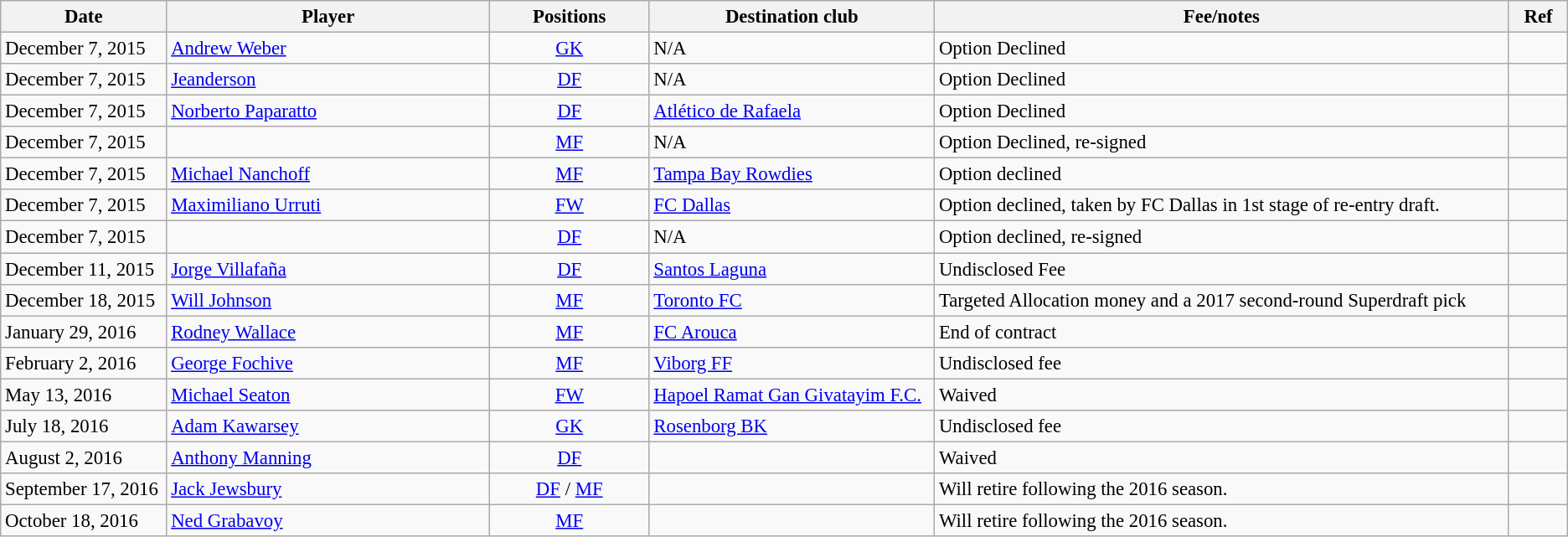<table class="wikitable" style="text-align:left; font-size:95%;">
<tr>
<th style="width:125px;">Date</th>
<th style="width:250px;">Player</th>
<th style="width:120px;">Positions</th>
<th style="width:220px;">Destination club</th>
<th style="width:450px;">Fee/notes</th>
<th style="width:40px;">Ref</th>
</tr>
<tr>
<td>December 7, 2015</td>
<td> <a href='#'>Andrew Weber</a></td>
<td style="text-align:center;"><a href='#'>GK</a></td>
<td>N/A</td>
<td>Option Declined</td>
<td></td>
</tr>
<tr>
<td>December 7, 2015</td>
<td> <a href='#'>Jeanderson</a></td>
<td style="text-align:center;"><a href='#'>DF</a></td>
<td>N/A</td>
<td>Option Declined</td>
<td></td>
</tr>
<tr>
<td>December 7, 2015</td>
<td> <a href='#'>Norberto Paparatto</a></td>
<td style="text-align:center;"><a href='#'>DF</a></td>
<td> <a href='#'>Atlético de Rafaela</a></td>
<td>Option Declined</td>
<td></td>
</tr>
<tr>
<td>December 7, 2015</td>
<td> </td>
<td style="text-align:center;"><a href='#'>MF</a></td>
<td>N/A</td>
<td>Option Declined, re-signed</td>
<td></td>
</tr>
<tr>
<td>December 7, 2015</td>
<td> <a href='#'>Michael Nanchoff</a></td>
<td style="text-align:center;"><a href='#'>MF</a></td>
<td> <a href='#'>Tampa Bay Rowdies</a></td>
<td>Option declined</td>
<td></td>
</tr>
<tr>
<td>December 7, 2015</td>
<td> <a href='#'>Maximiliano Urruti</a></td>
<td style="text-align:center;"><a href='#'>FW</a></td>
<td> <a href='#'>FC Dallas</a></td>
<td>Option declined, taken by FC Dallas in 1st stage of re-entry draft.</td>
<td></td>
</tr>
<tr>
<td>December 7, 2015</td>
<td> </td>
<td style="text-align:center;"><a href='#'>DF</a></td>
<td>N/A</td>
<td>Option declined, re-signed</td>
<td></td>
</tr>
<tr>
<td>December 11, 2015</td>
<td> <a href='#'>Jorge Villafaña</a></td>
<td style="text-align:center;"><a href='#'>DF</a></td>
<td> <a href='#'>Santos Laguna</a></td>
<td>Undisclosed Fee</td>
<td></td>
</tr>
<tr>
<td>December 18, 2015</td>
<td> <a href='#'>Will Johnson</a></td>
<td style="text-align:center;"><a href='#'>MF</a></td>
<td> <a href='#'>Toronto FC</a></td>
<td>Targeted Allocation money and a 2017 second-round Superdraft pick</td>
<td></td>
</tr>
<tr>
<td>January 29, 2016</td>
<td> <a href='#'>Rodney Wallace</a></td>
<td style="text-align:center;"><a href='#'>MF</a></td>
<td> <a href='#'>FC Arouca</a></td>
<td>End of contract</td>
<td></td>
</tr>
<tr>
<td>February 2, 2016</td>
<td> <a href='#'>George Fochive</a></td>
<td style="text-align:center;"><a href='#'>MF</a></td>
<td> <a href='#'>Viborg FF</a></td>
<td>Undisclosed fee</td>
<td></td>
</tr>
<tr>
<td>May 13, 2016</td>
<td> <a href='#'>Michael Seaton</a></td>
<td style="text-align:center;"><a href='#'>FW</a></td>
<td> <a href='#'>Hapoel Ramat Gan Givatayim F.C.</a></td>
<td>Waived</td>
<td></td>
</tr>
<tr>
<td>July 18, 2016</td>
<td> <a href='#'>Adam Kawarsey</a></td>
<td style="text-align:center;"><a href='#'>GK</a></td>
<td> <a href='#'>Rosenborg BK</a></td>
<td>Undisclosed fee</td>
<td></td>
</tr>
<tr>
<td>August 2, 2016</td>
<td> <a href='#'>Anthony Manning</a></td>
<td style="text-align:center;"><a href='#'>DF</a></td>
<td></td>
<td>Waived</td>
<td></td>
</tr>
<tr>
<td>September 17, 2016</td>
<td> <a href='#'>Jack Jewsbury</a></td>
<td style="text-align:center;"><a href='#'>DF</a> / <a href='#'>MF</a></td>
<td></td>
<td>Will retire following the 2016 season.</td>
<td></td>
</tr>
<tr>
<td>October 18, 2016</td>
<td> <a href='#'>Ned Grabavoy</a></td>
<td style="text-align:center;"><a href='#'>MF</a></td>
<td></td>
<td>Will retire following the 2016 season.</td>
<td></td>
</tr>
</table>
